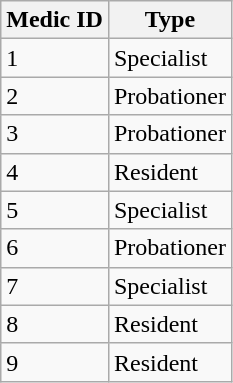<table class="wikitable">
<tr>
<th>Medic ID</th>
<th>Type</th>
</tr>
<tr>
<td>1</td>
<td>Specialist</td>
</tr>
<tr>
<td>2</td>
<td>Probationer</td>
</tr>
<tr>
<td>3</td>
<td>Probationer</td>
</tr>
<tr>
<td>4</td>
<td>Resident</td>
</tr>
<tr>
<td>5</td>
<td>Specialist</td>
</tr>
<tr>
<td>6</td>
<td>Probationer</td>
</tr>
<tr>
<td>7</td>
<td>Specialist</td>
</tr>
<tr>
<td>8</td>
<td>Resident</td>
</tr>
<tr>
<td>9</td>
<td>Resident</td>
</tr>
</table>
